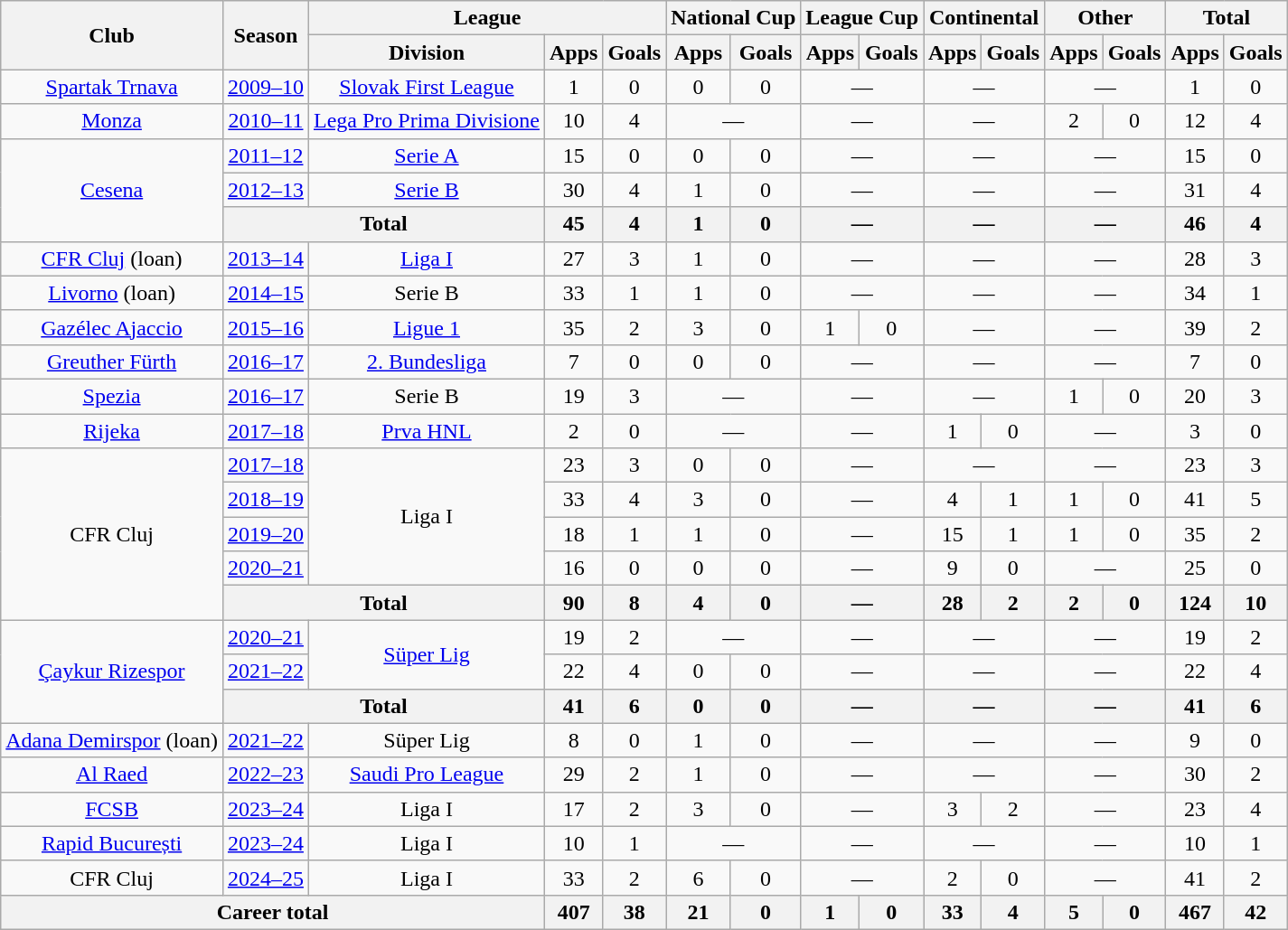<table class="wikitable" style="text-align: center;">
<tr>
<th rowspan=2>Club</th>
<th rowspan=2>Season</th>
<th colspan=3>League</th>
<th colspan=2>National Cup</th>
<th colspan=2>League Cup</th>
<th colspan=2>Continental</th>
<th colspan=2>Other</th>
<th colspan=2>Total</th>
</tr>
<tr>
<th>Division</th>
<th>Apps</th>
<th>Goals</th>
<th>Apps</th>
<th>Goals</th>
<th>Apps</th>
<th>Goals</th>
<th>Apps</th>
<th>Goals</th>
<th>Apps</th>
<th>Goals</th>
<th>Apps</th>
<th>Goals</th>
</tr>
<tr>
<td><a href='#'>Spartak Trnava</a></td>
<td><a href='#'>2009–10</a></td>
<td><a href='#'>Slovak First League</a></td>
<td>1</td>
<td>0</td>
<td>0</td>
<td>0</td>
<td colspan="2">—</td>
<td colspan="2">—</td>
<td colspan="2">—</td>
<td>1</td>
<td>0</td>
</tr>
<tr>
<td><a href='#'>Monza</a></td>
<td><a href='#'>2010–11</a></td>
<td><a href='#'>Lega Pro Prima Divisione</a></td>
<td>10</td>
<td>4</td>
<td colspan="2">—</td>
<td colspan="2">—</td>
<td colspan="2">—</td>
<td>2</td>
<td>0</td>
<td>12</td>
<td>4</td>
</tr>
<tr>
<td rowspan="3"><a href='#'>Cesena</a></td>
<td><a href='#'>2011–12</a></td>
<td><a href='#'>Serie A</a></td>
<td>15</td>
<td>0</td>
<td>0</td>
<td>0</td>
<td colspan="2">—</td>
<td colspan="2">—</td>
<td colspan="2">—</td>
<td>15</td>
<td>0</td>
</tr>
<tr>
<td><a href='#'>2012–13</a></td>
<td><a href='#'>Serie B</a></td>
<td>30</td>
<td>4</td>
<td>1</td>
<td>0</td>
<td colspan="2">—</td>
<td colspan="2">—</td>
<td colspan="2">—</td>
<td>31</td>
<td>4</td>
</tr>
<tr>
<th colspan=2>Total</th>
<th>45</th>
<th>4</th>
<th>1</th>
<th>0</th>
<th colspan="2">—</th>
<th colspan="2">—</th>
<th colspan="2">—</th>
<th>46</th>
<th>4</th>
</tr>
<tr>
<td><a href='#'>CFR Cluj</a> (loan)</td>
<td><a href='#'>2013–14</a></td>
<td><a href='#'>Liga I</a></td>
<td>27</td>
<td>3</td>
<td>1</td>
<td>0</td>
<td colspan="2">—</td>
<td colspan="2">—</td>
<td colspan="2">—</td>
<td>28</td>
<td>3</td>
</tr>
<tr>
<td><a href='#'>Livorno</a> (loan)</td>
<td><a href='#'>2014–15</a></td>
<td>Serie B</td>
<td>33</td>
<td>1</td>
<td>1</td>
<td>0</td>
<td colspan="2">—</td>
<td colspan="2">—</td>
<td colspan="2">—</td>
<td>34</td>
<td>1</td>
</tr>
<tr>
<td><a href='#'>Gazélec Ajaccio</a></td>
<td><a href='#'>2015–16</a></td>
<td><a href='#'>Ligue 1</a></td>
<td>35</td>
<td>2</td>
<td>3</td>
<td>0</td>
<td>1</td>
<td>0</td>
<td colspan="2">—</td>
<td colspan="2">—</td>
<td>39</td>
<td>2</td>
</tr>
<tr>
<td><a href='#'>Greuther Fürth</a></td>
<td><a href='#'>2016–17</a></td>
<td><a href='#'>2. Bundesliga</a></td>
<td>7</td>
<td>0</td>
<td>0</td>
<td>0</td>
<td colspan="2">—</td>
<td colspan="2">—</td>
<td colspan="2">—</td>
<td>7</td>
<td>0</td>
</tr>
<tr>
<td><a href='#'>Spezia</a></td>
<td><a href='#'>2016–17</a></td>
<td>Serie B</td>
<td>19</td>
<td>3</td>
<td colspan="2">—</td>
<td colspan="2">—</td>
<td colspan="2">—</td>
<td>1</td>
<td>0</td>
<td>20</td>
<td>3</td>
</tr>
<tr>
<td><a href='#'>Rijeka</a></td>
<td><a href='#'>2017–18</a></td>
<td><a href='#'>Prva HNL</a></td>
<td>2</td>
<td>0</td>
<td colspan="2">—</td>
<td colspan="2">—</td>
<td>1</td>
<td>0</td>
<td colspan="2">—</td>
<td>3</td>
<td>0</td>
</tr>
<tr>
<td rowspan="5">CFR Cluj</td>
<td><a href='#'>2017–18</a></td>
<td rowspan="4">Liga I</td>
<td>23</td>
<td>3</td>
<td>0</td>
<td>0</td>
<td colspan="2">—</td>
<td colspan="2">—</td>
<td colspan="2">—</td>
<td>23</td>
<td>3</td>
</tr>
<tr>
<td><a href='#'>2018–19</a></td>
<td>33</td>
<td>4</td>
<td>3</td>
<td>0</td>
<td colspan="2">—</td>
<td>4</td>
<td>1</td>
<td>1</td>
<td>0</td>
<td>41</td>
<td>5</td>
</tr>
<tr>
<td><a href='#'>2019–20</a></td>
<td>18</td>
<td>1</td>
<td>1</td>
<td>0</td>
<td colspan="2">—</td>
<td>15</td>
<td>1</td>
<td>1</td>
<td>0</td>
<td>35</td>
<td>2</td>
</tr>
<tr>
<td><a href='#'>2020–21</a></td>
<td>16</td>
<td>0</td>
<td>0</td>
<td>0</td>
<td colspan="2">—</td>
<td>9</td>
<td>0</td>
<td colspan="2">—</td>
<td>25</td>
<td>0</td>
</tr>
<tr>
<th colspan=2>Total</th>
<th>90</th>
<th>8</th>
<th>4</th>
<th>0</th>
<th colspan="2">—</th>
<th>28</th>
<th>2</th>
<th>2</th>
<th>0</th>
<th>124</th>
<th>10</th>
</tr>
<tr>
<td rowspan="3"><a href='#'>Çaykur Rizespor</a></td>
<td><a href='#'>2020–21</a></td>
<td rowspan="2"><a href='#'>Süper Lig</a></td>
<td>19</td>
<td>2</td>
<td colspan="2">—</td>
<td colspan="2">—</td>
<td colspan="2">—</td>
<td colspan="2">—</td>
<td>19</td>
<td>2</td>
</tr>
<tr>
<td><a href='#'>2021–22</a></td>
<td>22</td>
<td>4</td>
<td>0</td>
<td>0</td>
<td colspan="2">—</td>
<td colspan="2">—</td>
<td colspan="2">—</td>
<td>22</td>
<td>4</td>
</tr>
<tr>
<th colspan=2>Total</th>
<th>41</th>
<th>6</th>
<th>0</th>
<th>0</th>
<th colspan="2">—</th>
<th colspan="2">—</th>
<th colspan="2">—</th>
<th>41</th>
<th>6</th>
</tr>
<tr>
<td><a href='#'>Adana Demirspor</a> (loan)</td>
<td><a href='#'>2021–22</a></td>
<td>Süper Lig</td>
<td>8</td>
<td>0</td>
<td>1</td>
<td>0</td>
<td colspan="2">—</td>
<td colspan="2">—</td>
<td colspan="2">—</td>
<td>9</td>
<td>0</td>
</tr>
<tr>
<td><a href='#'>Al Raed</a></td>
<td><a href='#'>2022–23</a></td>
<td><a href='#'>Saudi Pro League</a></td>
<td>29</td>
<td>2</td>
<td>1</td>
<td>0</td>
<td colspan="2">—</td>
<td colspan="2">—</td>
<td colspan="2">—</td>
<td>30</td>
<td>2</td>
</tr>
<tr>
<td><a href='#'>FCSB</a></td>
<td><a href='#'>2023–24</a></td>
<td>Liga I</td>
<td>17</td>
<td>2</td>
<td>3</td>
<td>0</td>
<td colspan="2">—</td>
<td>3</td>
<td>2</td>
<td colspan="2">—</td>
<td>23</td>
<td>4</td>
</tr>
<tr>
<td><a href='#'>Rapid București</a></td>
<td><a href='#'>2023–24</a></td>
<td>Liga I</td>
<td>10</td>
<td>1</td>
<td colspan="2">—</td>
<td colspan="2">—</td>
<td colspan="2">—</td>
<td colspan="2">—</td>
<td>10</td>
<td>1</td>
</tr>
<tr>
<td>CFR Cluj</td>
<td><a href='#'>2024–25</a></td>
<td>Liga I</td>
<td>33</td>
<td>2</td>
<td>6</td>
<td>0</td>
<td colspan="2">—</td>
<td>2</td>
<td>0</td>
<td colspan="2">—</td>
<td>41</td>
<td>2</td>
</tr>
<tr>
<th colspan="3">Career total</th>
<th>407</th>
<th>38</th>
<th>21</th>
<th>0</th>
<th>1</th>
<th>0</th>
<th>33</th>
<th>4</th>
<th>5</th>
<th>0</th>
<th>467</th>
<th>42</th>
</tr>
</table>
